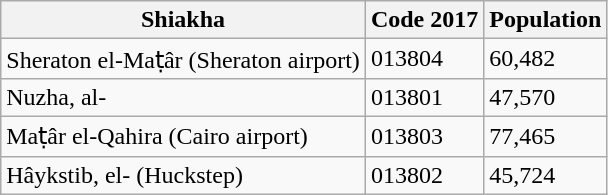<table class="wikitable">
<tr>
<th colspan="1" rowspan="1">Shiakha</th>
<th colspan="1" rowspan="1">Code 2017</th>
<th colspan="1" rowspan="1">Population</th>
</tr>
<tr>
<td>Sheraton el-Maṭâr (Sheraton airport)</td>
<td>013804</td>
<td>60,482</td>
</tr>
<tr>
<td>Nuzha, al-</td>
<td>013801</td>
<td>47,570</td>
</tr>
<tr>
<td>Maṭâr el-Qahira (Cairo airport)</td>
<td>013803</td>
<td>77,465</td>
</tr>
<tr>
<td>Hâykstib, el- (Huckstep)</td>
<td>013802</td>
<td>45,724</td>
</tr>
</table>
